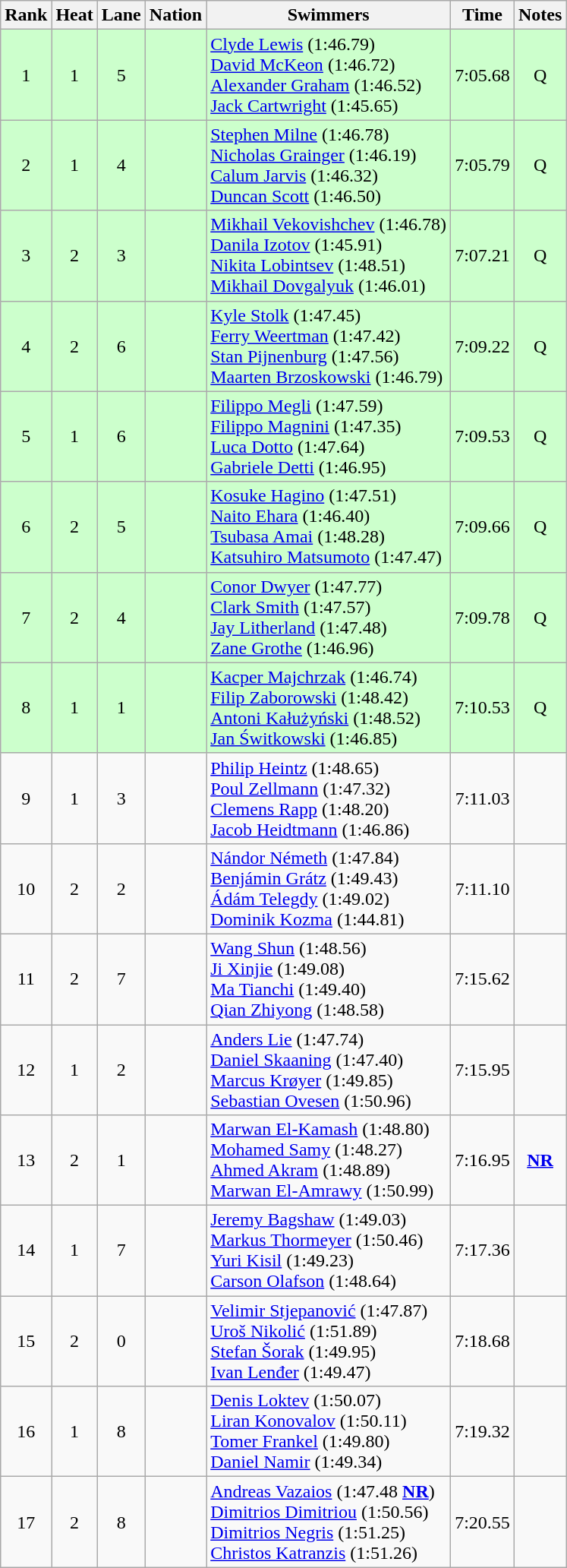<table class="wikitable sortable" style="text-align:center">
<tr>
<th>Rank</th>
<th>Heat</th>
<th>Lane</th>
<th>Nation</th>
<th>Swimmers</th>
<th>Time</th>
<th>Notes</th>
</tr>
<tr bgcolor=ccffcc>
<td>1</td>
<td>1</td>
<td>5</td>
<td align=left></td>
<td align=left><a href='#'>Clyde Lewis</a> (1:46.79)<br><a href='#'>David McKeon</a> (1:46.72)<br><a href='#'>Alexander Graham</a> (1:46.52)<br><a href='#'>Jack Cartwright</a> (1:45.65)</td>
<td>7:05.68</td>
<td>Q</td>
</tr>
<tr bgcolor=ccffcc>
<td>2</td>
<td>1</td>
<td>4</td>
<td align=left></td>
<td align=left><a href='#'>Stephen Milne</a> (1:46.78)<br><a href='#'>Nicholas Grainger</a> (1:46.19)<br><a href='#'>Calum Jarvis</a> (1:46.32)<br><a href='#'>Duncan Scott</a> (1:46.50)</td>
<td>7:05.79</td>
<td>Q</td>
</tr>
<tr bgcolor=ccffcc>
<td>3</td>
<td>2</td>
<td>3</td>
<td align=left></td>
<td align=left><a href='#'>Mikhail Vekovishchev</a> (1:46.78)<br><a href='#'>Danila Izotov</a> (1:45.91)<br><a href='#'>Nikita Lobintsev</a> (1:48.51)<br><a href='#'>Mikhail Dovgalyuk</a> (1:46.01)</td>
<td>7:07.21</td>
<td>Q</td>
</tr>
<tr bgcolor=ccffcc>
<td>4</td>
<td>2</td>
<td>6</td>
<td align=left></td>
<td align=left><a href='#'>Kyle Stolk</a> (1:47.45)<br><a href='#'>Ferry Weertman</a> (1:47.42)<br><a href='#'>Stan Pijnenburg</a> (1:47.56)<br><a href='#'>Maarten Brzoskowski</a> (1:46.79)</td>
<td>7:09.22</td>
<td>Q</td>
</tr>
<tr bgcolor=ccffcc>
<td>5</td>
<td>1</td>
<td>6</td>
<td align=left></td>
<td align=left><a href='#'>Filippo Megli</a> (1:47.59)<br><a href='#'>Filippo Magnini</a> (1:47.35)<br><a href='#'>Luca Dotto</a> (1:47.64)<br><a href='#'>Gabriele Detti</a> (1:46.95)</td>
<td>7:09.53</td>
<td>Q</td>
</tr>
<tr bgcolor=ccffcc>
<td>6</td>
<td>2</td>
<td>5</td>
<td align=left></td>
<td align=left><a href='#'>Kosuke Hagino</a> (1:47.51)<br><a href='#'>Naito Ehara</a> (1:46.40)<br><a href='#'>Tsubasa Amai</a> (1:48.28)<br><a href='#'>Katsuhiro Matsumoto</a> (1:47.47)</td>
<td>7:09.66</td>
<td>Q</td>
</tr>
<tr bgcolor=ccffcc>
<td>7</td>
<td>2</td>
<td>4</td>
<td align=left></td>
<td align=left><a href='#'>Conor Dwyer</a> (1:47.77)<br><a href='#'>Clark Smith</a> (1:47.57)<br><a href='#'>Jay Litherland</a> (1:47.48)<br><a href='#'>Zane Grothe</a> (1:46.96)</td>
<td>7:09.78</td>
<td>Q</td>
</tr>
<tr bgcolor=ccffcc>
<td>8</td>
<td>1</td>
<td>1</td>
<td align=left></td>
<td align=left><a href='#'>Kacper Majchrzak</a> (1:46.74)<br><a href='#'>Filip Zaborowski</a> (1:48.42)<br><a href='#'>Antoni Kałużyński</a> (1:48.52)<br><a href='#'>Jan Świtkowski</a> (1:46.85)</td>
<td>7:10.53</td>
<td>Q</td>
</tr>
<tr>
<td>9</td>
<td>1</td>
<td>3</td>
<td align=left></td>
<td align=left><a href='#'>Philip Heintz</a> (1:48.65)<br><a href='#'>Poul Zellmann</a> (1:47.32)<br><a href='#'>Clemens Rapp</a> (1:48.20)<br><a href='#'>Jacob Heidtmann</a> (1:46.86)</td>
<td>7:11.03</td>
<td></td>
</tr>
<tr>
<td>10</td>
<td>2</td>
<td>2</td>
<td align=left></td>
<td align=left><a href='#'>Nándor Németh</a> (1:47.84)<br><a href='#'>Benjámin Grátz</a> (1:49.43)<br><a href='#'>Ádám Telegdy</a> (1:49.02)<br><a href='#'>Dominik Kozma</a> (1:44.81)</td>
<td>7:11.10</td>
<td></td>
</tr>
<tr>
<td>11</td>
<td>2</td>
<td>7</td>
<td align=left></td>
<td align=left><a href='#'>Wang Shun</a> (1:48.56)<br><a href='#'>Ji Xinjie</a> (1:49.08)<br><a href='#'>Ma Tianchi</a> (1:49.40)<br><a href='#'>Qian Zhiyong</a> (1:48.58)</td>
<td>7:15.62</td>
<td></td>
</tr>
<tr>
<td>12</td>
<td>1</td>
<td>2</td>
<td align=left></td>
<td align=left><a href='#'>Anders Lie</a> (1:47.74)<br><a href='#'>Daniel Skaaning</a> (1:47.40)<br><a href='#'>Marcus Krøyer</a> (1:49.85)<br><a href='#'>Sebastian Ovesen</a> (1:50.96)</td>
<td>7:15.95</td>
<td></td>
</tr>
<tr>
<td>13</td>
<td>2</td>
<td>1</td>
<td align=left></td>
<td align=left><a href='#'>Marwan El-Kamash</a> (1:48.80)<br><a href='#'>Mohamed Samy</a> (1:48.27)<br><a href='#'>Ahmed Akram</a> (1:48.89)<br><a href='#'>Marwan El-Amrawy</a> (1:50.99)</td>
<td>7:16.95</td>
<td><strong><a href='#'>NR</a></strong></td>
</tr>
<tr>
<td>14</td>
<td>1</td>
<td>7</td>
<td align=left></td>
<td align=left><a href='#'>Jeremy Bagshaw</a> (1:49.03)<br><a href='#'>Markus Thormeyer</a> (1:50.46)<br><a href='#'>Yuri Kisil</a> (1:49.23)<br><a href='#'>Carson Olafson</a> (1:48.64)</td>
<td>7:17.36</td>
<td></td>
</tr>
<tr>
<td>15</td>
<td>2</td>
<td>0</td>
<td align=left></td>
<td align=left><a href='#'>Velimir Stjepanović</a> (1:47.87)<br><a href='#'>Uroš Nikolić</a> (1:51.89)<br><a href='#'>Stefan Šorak</a> (1:49.95)<br><a href='#'>Ivan Lenđer</a> (1:49.47)</td>
<td>7:18.68</td>
<td></td>
</tr>
<tr>
<td>16</td>
<td>1</td>
<td>8</td>
<td align=left></td>
<td align=left><a href='#'>Denis Loktev</a> (1:50.07)<br><a href='#'>Liran Konovalov</a> (1:50.11)<br><a href='#'>Tomer Frankel</a> (1:49.80)<br><a href='#'>Daniel Namir</a> (1:49.34)</td>
<td>7:19.32</td>
<td></td>
</tr>
<tr>
<td>17</td>
<td>2</td>
<td>8</td>
<td align=left></td>
<td align=left><a href='#'>Andreas Vazaios</a> (1:47.48 <strong><a href='#'>NR</a></strong>)<br><a href='#'>Dimitrios Dimitriou</a> (1:50.56)<br><a href='#'>Dimitrios Negris</a> (1:51.25)<br><a href='#'>Christos Katranzis</a> (1:51.26)</td>
<td>7:20.55</td>
<td></td>
</tr>
</table>
